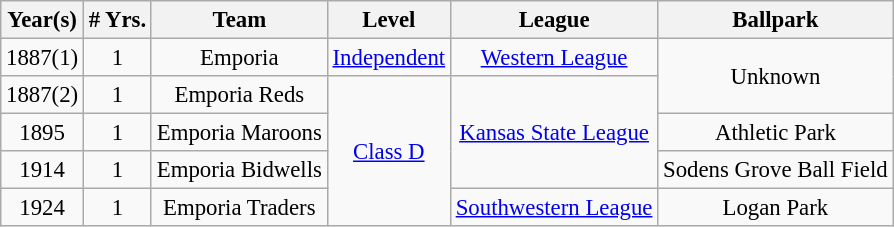<table class="wikitable" style="text-align:center; font-size: 95%;">
<tr>
<th>Year(s)</th>
<th># Yrs.</th>
<th>Team</th>
<th>Level</th>
<th>League</th>
<th>Ballpark</th>
</tr>
<tr>
<td>1887(1)</td>
<td>1</td>
<td>Emporia</td>
<td><a href='#'>Independent</a></td>
<td><a href='#'>Western League</a></td>
<td rowspan=2>Unknown</td>
</tr>
<tr>
<td>1887(2)</td>
<td>1</td>
<td>Emporia Reds</td>
<td rowspan=4><a href='#'>Class D</a></td>
<td rowspan=3><a href='#'>Kansas State League</a></td>
</tr>
<tr>
<td>1895</td>
<td>1</td>
<td>Emporia Maroons</td>
<td>Athletic Park</td>
</tr>
<tr>
<td>1914</td>
<td>1</td>
<td>Emporia Bidwells</td>
<td>Sodens Grove Ball Field</td>
</tr>
<tr>
<td>1924</td>
<td>1</td>
<td>Emporia Traders</td>
<td><a href='#'>Southwestern League</a></td>
<td>Logan Park</td>
</tr>
</table>
